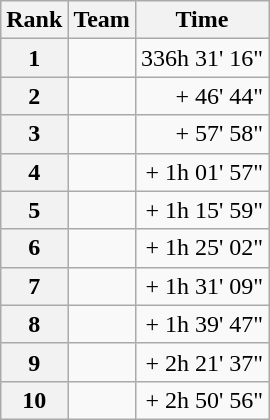<table class="wikitable">
<tr>
<th scope="col">Rank</th>
<th scope="col">Team</th>
<th scope="col">Time</th>
</tr>
<tr>
<th scope="row">1</th>
<td></td>
<td style="text-align:right;">336h 31' 16"</td>
</tr>
<tr>
<th scope="row">2</th>
<td></td>
<td style="text-align:right;">+ 46' 44"</td>
</tr>
<tr>
<th scope="row">3</th>
<td></td>
<td style="text-align:right;">+ 57' 58"</td>
</tr>
<tr>
<th scope="row">4</th>
<td></td>
<td style="text-align:right;">+ 1h 01' 57"</td>
</tr>
<tr>
<th scope="row">5</th>
<td></td>
<td style="text-align:right;">+ 1h 15' 59"</td>
</tr>
<tr>
<th scope="row">6</th>
<td></td>
<td style="text-align:right;">+ 1h 25' 02"</td>
</tr>
<tr>
<th scope="row">7</th>
<td></td>
<td style="text-align:right;">+ 1h 31' 09"</td>
</tr>
<tr>
<th scope="row">8</th>
<td></td>
<td style="text-align:right;">+ 1h 39' 47"</td>
</tr>
<tr>
<th scope="row">9</th>
<td></td>
<td style="text-align:right;">+ 2h 21' 37"</td>
</tr>
<tr>
<th scope="row">10</th>
<td></td>
<td style="text-align:right;">+ 2h 50' 56"</td>
</tr>
</table>
